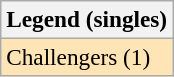<table class=wikitable style=font-size:97%>
<tr>
<th>Legend (singles)</th>
</tr>
<tr bgcolor=moccasin>
<td>Challengers (1)</td>
</tr>
</table>
